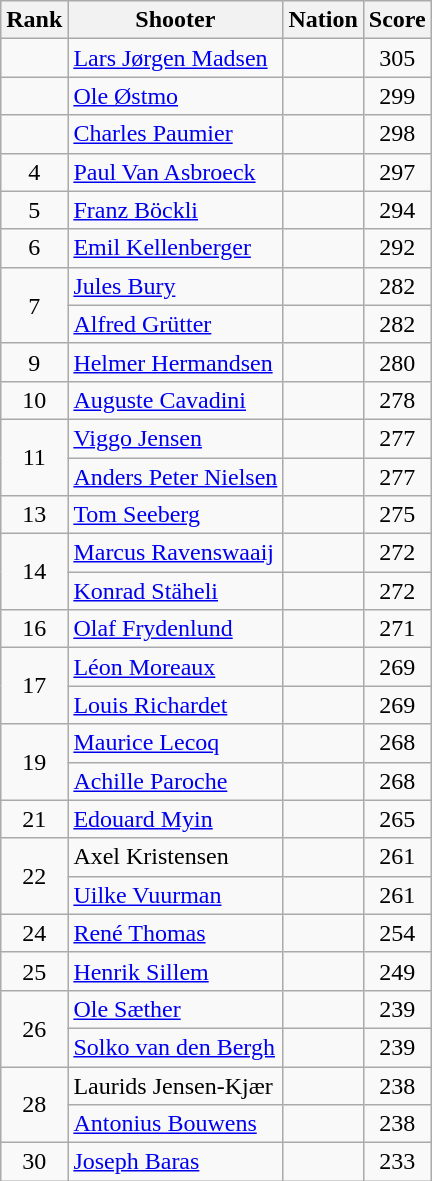<table class="wikitable sortable" style="text-align:center">
<tr>
<th>Rank</th>
<th>Shooter</th>
<th>Nation</th>
<th>Score</th>
</tr>
<tr>
<td></td>
<td align=left><a href='#'>Lars Jørgen Madsen</a></td>
<td align=left></td>
<td>305</td>
</tr>
<tr>
<td></td>
<td align=left><a href='#'>Ole Østmo</a></td>
<td align=left></td>
<td>299</td>
</tr>
<tr>
<td></td>
<td align=left><a href='#'>Charles Paumier</a></td>
<td align=left></td>
<td>298</td>
</tr>
<tr>
<td>4</td>
<td align=left><a href='#'>Paul Van Asbroeck</a></td>
<td align=left></td>
<td>297</td>
</tr>
<tr>
<td>5</td>
<td align=left><a href='#'>Franz Böckli</a></td>
<td align=left></td>
<td>294</td>
</tr>
<tr>
<td>6</td>
<td align=left><a href='#'>Emil Kellenberger</a></td>
<td align=left></td>
<td>292</td>
</tr>
<tr>
<td rowspan=2>7</td>
<td align=left><a href='#'>Jules Bury</a></td>
<td align=left></td>
<td>282</td>
</tr>
<tr>
<td align=left><a href='#'>Alfred Grütter</a></td>
<td align=left></td>
<td>282</td>
</tr>
<tr>
<td>9</td>
<td align=left><a href='#'>Helmer Hermandsen</a></td>
<td align=left></td>
<td>280</td>
</tr>
<tr>
<td>10</td>
<td align=left><a href='#'>Auguste Cavadini</a></td>
<td align=left></td>
<td>278</td>
</tr>
<tr>
<td rowspan=2>11</td>
<td align=left><a href='#'>Viggo Jensen</a></td>
<td align=left></td>
<td>277</td>
</tr>
<tr>
<td align=left><a href='#'>Anders Peter Nielsen</a></td>
<td align=left></td>
<td>277</td>
</tr>
<tr>
<td>13</td>
<td align=left><a href='#'>Tom Seeberg</a></td>
<td align=left></td>
<td>275</td>
</tr>
<tr>
<td rowspan=2>14</td>
<td align=left><a href='#'>Marcus Ravenswaaij</a></td>
<td align=left></td>
<td>272</td>
</tr>
<tr>
<td align=left><a href='#'>Konrad Stäheli</a></td>
<td align=left></td>
<td>272</td>
</tr>
<tr>
<td>16</td>
<td align=left><a href='#'>Olaf Frydenlund</a></td>
<td align=left></td>
<td>271</td>
</tr>
<tr>
<td rowspan=2>17</td>
<td align=left><a href='#'>Léon Moreaux</a></td>
<td align=left></td>
<td>269</td>
</tr>
<tr>
<td align=left><a href='#'>Louis Richardet</a></td>
<td align=left></td>
<td>269</td>
</tr>
<tr>
<td rowspan=2>19</td>
<td align=left><a href='#'>Maurice Lecoq</a></td>
<td align=left></td>
<td>268</td>
</tr>
<tr>
<td align=left><a href='#'>Achille Paroche</a></td>
<td align=left></td>
<td>268</td>
</tr>
<tr>
<td>21</td>
<td align=left><a href='#'>Edouard Myin</a></td>
<td align=left></td>
<td>265</td>
</tr>
<tr>
<td rowspan=2>22</td>
<td align=left>Axel Kristensen</td>
<td align=left></td>
<td>261</td>
</tr>
<tr>
<td align=left><a href='#'>Uilke Vuurman</a></td>
<td align=left></td>
<td>261</td>
</tr>
<tr>
<td>24</td>
<td align=left><a href='#'>René Thomas</a></td>
<td align=left></td>
<td>254</td>
</tr>
<tr>
<td>25</td>
<td align=left><a href='#'>Henrik Sillem</a></td>
<td align=left></td>
<td>249</td>
</tr>
<tr>
<td rowspan=2>26</td>
<td align=left><a href='#'>Ole Sæther</a></td>
<td align=left></td>
<td>239</td>
</tr>
<tr>
<td align=left><a href='#'>Solko van den Bergh</a></td>
<td align=left></td>
<td>239</td>
</tr>
<tr>
<td rowspan=2>28</td>
<td align=left>Laurids Jensen-Kjær</td>
<td align=left></td>
<td>238</td>
</tr>
<tr>
<td align=left><a href='#'>Antonius Bouwens</a></td>
<td align=left></td>
<td>238</td>
</tr>
<tr>
<td>30</td>
<td align=left><a href='#'>Joseph Baras</a></td>
<td align=left></td>
<td>233</td>
</tr>
</table>
